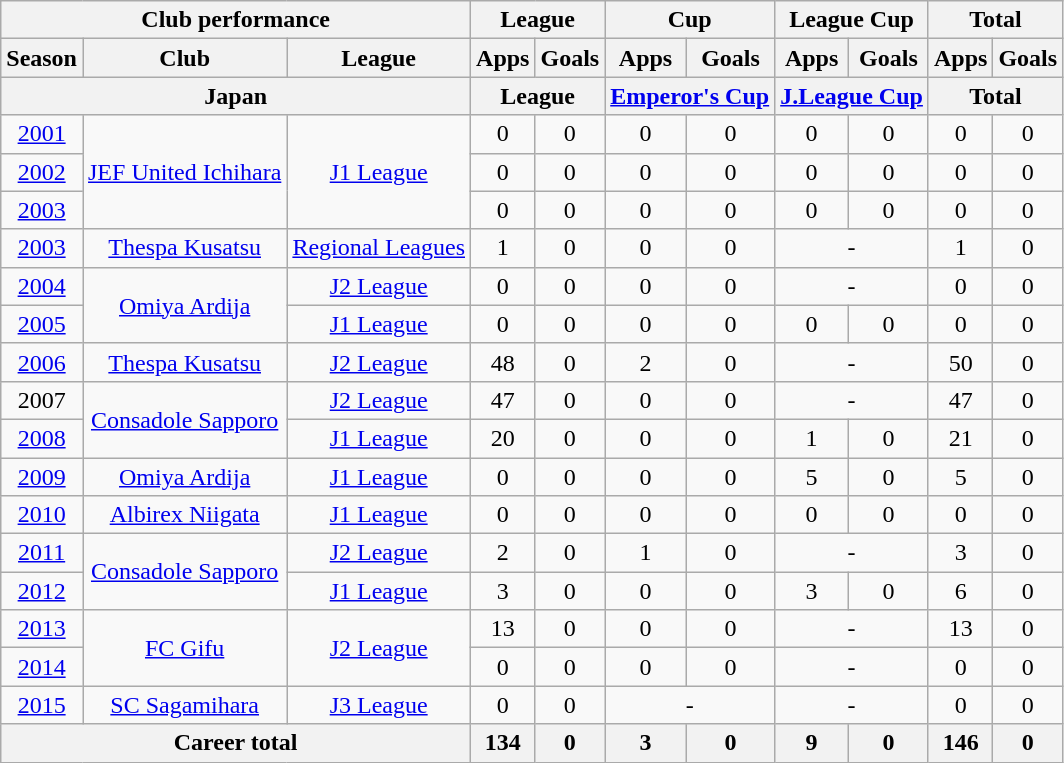<table class="wikitable" style="text-align:center">
<tr>
<th colspan=3>Club performance</th>
<th colspan=2>League</th>
<th colspan=2>Cup</th>
<th colspan=2>League Cup</th>
<th colspan=2>Total</th>
</tr>
<tr>
<th>Season</th>
<th>Club</th>
<th>League</th>
<th>Apps</th>
<th>Goals</th>
<th>Apps</th>
<th>Goals</th>
<th>Apps</th>
<th>Goals</th>
<th>Apps</th>
<th>Goals</th>
</tr>
<tr>
<th colspan=3>Japan</th>
<th colspan=2>League</th>
<th colspan=2><a href='#'>Emperor's Cup</a></th>
<th colspan=2><a href='#'>J.League Cup</a></th>
<th colspan=2>Total</th>
</tr>
<tr>
<td><a href='#'>2001</a></td>
<td rowspan="3"><a href='#'>JEF United Ichihara</a></td>
<td rowspan="3"><a href='#'>J1 League</a></td>
<td>0</td>
<td>0</td>
<td>0</td>
<td>0</td>
<td>0</td>
<td>0</td>
<td>0</td>
<td>0</td>
</tr>
<tr>
<td><a href='#'>2002</a></td>
<td>0</td>
<td>0</td>
<td>0</td>
<td>0</td>
<td>0</td>
<td>0</td>
<td>0</td>
<td>0</td>
</tr>
<tr>
<td><a href='#'>2003</a></td>
<td>0</td>
<td>0</td>
<td>0</td>
<td>0</td>
<td>0</td>
<td>0</td>
<td>0</td>
<td>0</td>
</tr>
<tr>
<td><a href='#'>2003</a></td>
<td><a href='#'>Thespa Kusatsu</a></td>
<td><a href='#'>Regional Leagues</a></td>
<td>1</td>
<td>0</td>
<td>0</td>
<td>0</td>
<td colspan="2">-</td>
<td>1</td>
<td>0</td>
</tr>
<tr>
<td><a href='#'>2004</a></td>
<td rowspan="2"><a href='#'>Omiya Ardija</a></td>
<td><a href='#'>J2 League</a></td>
<td>0</td>
<td>0</td>
<td>0</td>
<td>0</td>
<td colspan="2">-</td>
<td>0</td>
<td>0</td>
</tr>
<tr>
<td><a href='#'>2005</a></td>
<td><a href='#'>J1 League</a></td>
<td>0</td>
<td>0</td>
<td>0</td>
<td>0</td>
<td>0</td>
<td>0</td>
<td>0</td>
<td>0</td>
</tr>
<tr>
<td><a href='#'>2006</a></td>
<td><a href='#'>Thespa Kusatsu</a></td>
<td><a href='#'>J2 League</a></td>
<td>48</td>
<td>0</td>
<td>2</td>
<td>0</td>
<td colspan="2">-</td>
<td>50</td>
<td>0</td>
</tr>
<tr>
<td>2007</td>
<td rowspan="2"><a href='#'>Consadole Sapporo</a></td>
<td><a href='#'>J2 League</a></td>
<td>47</td>
<td>0</td>
<td>0</td>
<td>0</td>
<td colspan="2">-</td>
<td>47</td>
<td>0</td>
</tr>
<tr>
<td><a href='#'>2008</a></td>
<td><a href='#'>J1 League</a></td>
<td>20</td>
<td>0</td>
<td>0</td>
<td>0</td>
<td>1</td>
<td>0</td>
<td>21</td>
<td>0</td>
</tr>
<tr>
<td><a href='#'>2009</a></td>
<td><a href='#'>Omiya Ardija</a></td>
<td><a href='#'>J1 League</a></td>
<td>0</td>
<td>0</td>
<td>0</td>
<td>0</td>
<td>5</td>
<td>0</td>
<td>5</td>
<td>0</td>
</tr>
<tr>
<td><a href='#'>2010</a></td>
<td><a href='#'>Albirex Niigata</a></td>
<td><a href='#'>J1 League</a></td>
<td>0</td>
<td>0</td>
<td>0</td>
<td>0</td>
<td>0</td>
<td>0</td>
<td>0</td>
<td>0</td>
</tr>
<tr>
<td><a href='#'>2011</a></td>
<td rowspan="2"><a href='#'>Consadole Sapporo</a></td>
<td><a href='#'>J2 League</a></td>
<td>2</td>
<td>0</td>
<td>1</td>
<td>0</td>
<td colspan="2">-</td>
<td>3</td>
<td>0</td>
</tr>
<tr>
<td><a href='#'>2012</a></td>
<td><a href='#'>J1 League</a></td>
<td>3</td>
<td>0</td>
<td>0</td>
<td>0</td>
<td>3</td>
<td>0</td>
<td>6</td>
<td>0</td>
</tr>
<tr>
<td><a href='#'>2013</a></td>
<td rowspan="2"><a href='#'>FC Gifu</a></td>
<td rowspan="2"><a href='#'>J2 League</a></td>
<td>13</td>
<td>0</td>
<td>0</td>
<td>0</td>
<td colspan="2">-</td>
<td>13</td>
<td>0</td>
</tr>
<tr>
<td><a href='#'>2014</a></td>
<td>0</td>
<td>0</td>
<td>0</td>
<td>0</td>
<td colspan="2">-</td>
<td>0</td>
<td>0</td>
</tr>
<tr>
<td><a href='#'>2015</a></td>
<td><a href='#'>SC Sagamihara</a></td>
<td><a href='#'>J3 League</a></td>
<td>0</td>
<td>0</td>
<td colspan="2">-</td>
<td colspan="2">-</td>
<td>0</td>
<td>0</td>
</tr>
<tr>
<th colspan=3>Career total</th>
<th>134</th>
<th>0</th>
<th>3</th>
<th>0</th>
<th>9</th>
<th>0</th>
<th>146</th>
<th>0</th>
</tr>
</table>
